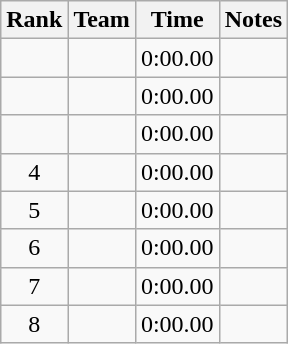<table class="wikitable sortable plainrowheaders" style="text-align:center">
<tr>
<th scope="col">Rank</th>
<th scope="col">Team</th>
<th scope="col">Time</th>
<th scope="col">Notes</th>
</tr>
<tr>
<td></td>
<td></td>
<td>0:00.00</td>
<td></td>
</tr>
<tr>
<td></td>
<td></td>
<td>0:00.00</td>
<td></td>
</tr>
<tr>
<td></td>
<td></td>
<td>0:00.00</td>
<td></td>
</tr>
<tr>
<td>4</td>
<td></td>
<td>0:00.00</td>
<td></td>
</tr>
<tr>
<td>5</td>
<td></td>
<td>0:00.00</td>
<td></td>
</tr>
<tr>
<td>6</td>
<td></td>
<td>0:00.00</td>
<td></td>
</tr>
<tr>
<td>7</td>
<td></td>
<td>0:00.00</td>
<td></td>
</tr>
<tr>
<td>8</td>
<td></td>
<td>0:00.00</td>
<td></td>
</tr>
</table>
